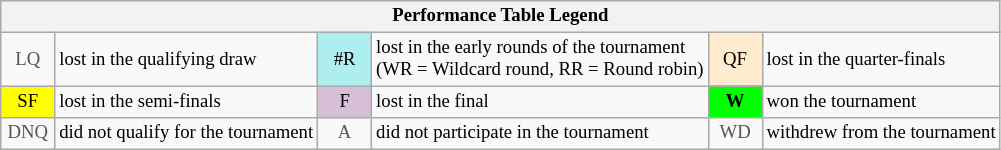<table class="wikitable" style="font-size:78%;">
<tr bgcolor="#efefef">
<th colspan="6">Performance Table Legend</th>
</tr>
<tr>
<td align="center" style="color:#555555;" width="30">LQ</td>
<td>lost in the qualifying draw</td>
<td align="center" style="background:#afeeee;">#R</td>
<td>lost in the early rounds of the tournament<br>(WR = Wildcard round, RR = Round robin)</td>
<td align="center" style="background:#ffebcd;">QF</td>
<td>lost in the quarter-finals</td>
</tr>
<tr>
<td align="center" style="background:yellow;">SF</td>
<td>lost in the semi-finals</td>
<td align="center" style="background:#D8BFD8;">F</td>
<td>lost in the final</td>
<td align="center" style="background:#00ff00;"><strong>W</strong></td>
<td>won the tournament</td>
</tr>
<tr>
<td align="center" style="color:#555555;" width="30">DNQ</td>
<td>did not qualify for the tournament</td>
<td align="center" style="color:#555555;" width="30">A</td>
<td>did not participate in the tournament</td>
<td align="center" style="color:#555555;" width="30">WD</td>
<td>withdrew from the tournament</td>
</tr>
</table>
